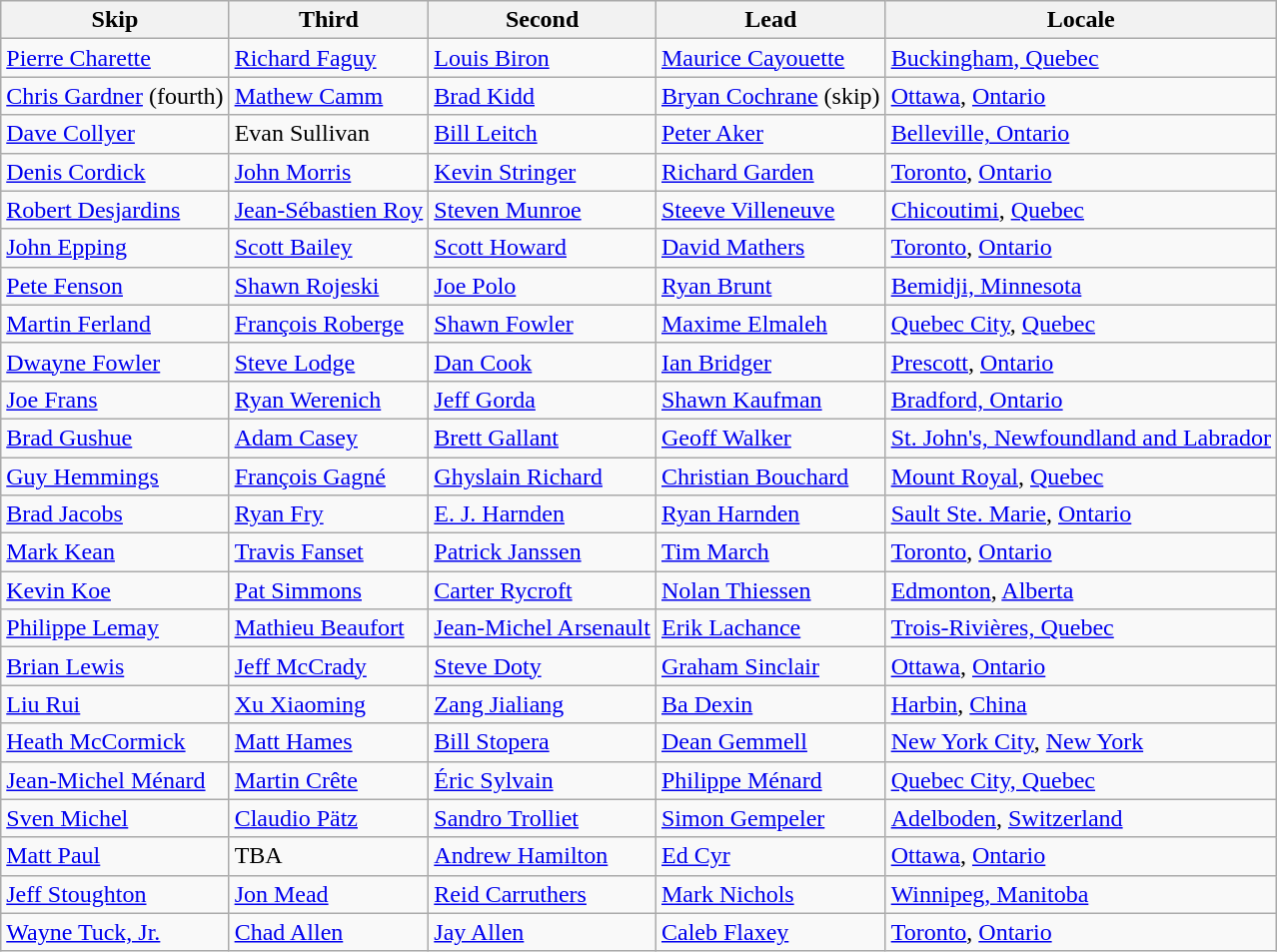<table class=wikitable>
<tr>
<th>Skip</th>
<th>Third</th>
<th>Second</th>
<th>Lead</th>
<th>Locale</th>
</tr>
<tr>
<td><a href='#'>Pierre Charette</a></td>
<td><a href='#'>Richard Faguy</a></td>
<td><a href='#'>Louis Biron</a></td>
<td><a href='#'>Maurice Cayouette</a></td>
<td> <a href='#'>Buckingham, Quebec</a></td>
</tr>
<tr>
<td><a href='#'>Chris Gardner</a> (fourth)</td>
<td><a href='#'>Mathew Camm</a></td>
<td><a href='#'>Brad Kidd</a></td>
<td><a href='#'>Bryan Cochrane</a> (skip)</td>
<td> <a href='#'>Ottawa</a>, <a href='#'>Ontario</a></td>
</tr>
<tr>
<td><a href='#'>Dave Collyer</a></td>
<td>Evan Sullivan</td>
<td><a href='#'>Bill Leitch</a></td>
<td><a href='#'>Peter Aker</a></td>
<td> <a href='#'>Belleville, Ontario</a></td>
</tr>
<tr>
<td><a href='#'>Denis Cordick</a></td>
<td><a href='#'>John Morris</a></td>
<td><a href='#'>Kevin Stringer</a></td>
<td><a href='#'>Richard Garden</a></td>
<td> <a href='#'>Toronto</a>, <a href='#'>Ontario</a></td>
</tr>
<tr>
<td><a href='#'>Robert Desjardins</a></td>
<td><a href='#'>Jean-Sébastien Roy</a></td>
<td><a href='#'>Steven Munroe</a></td>
<td><a href='#'>Steeve Villeneuve</a></td>
<td> <a href='#'>Chicoutimi</a>, <a href='#'>Quebec</a></td>
</tr>
<tr>
<td><a href='#'>John Epping</a></td>
<td><a href='#'>Scott Bailey</a></td>
<td><a href='#'>Scott Howard</a></td>
<td><a href='#'>David Mathers</a></td>
<td> <a href='#'>Toronto</a>, <a href='#'>Ontario</a></td>
</tr>
<tr>
<td><a href='#'>Pete Fenson</a></td>
<td><a href='#'>Shawn Rojeski</a></td>
<td><a href='#'>Joe Polo</a></td>
<td><a href='#'>Ryan Brunt</a></td>
<td> <a href='#'>Bemidji, Minnesota</a></td>
</tr>
<tr>
<td><a href='#'>Martin Ferland</a></td>
<td><a href='#'>François Roberge</a></td>
<td><a href='#'>Shawn Fowler</a></td>
<td><a href='#'>Maxime Elmaleh</a></td>
<td> <a href='#'>Quebec City</a>, <a href='#'>Quebec</a></td>
</tr>
<tr>
<td><a href='#'>Dwayne Fowler</a></td>
<td><a href='#'>Steve Lodge</a></td>
<td><a href='#'>Dan Cook</a></td>
<td><a href='#'>Ian Bridger</a></td>
<td> <a href='#'>Prescott</a>, <a href='#'>Ontario</a></td>
</tr>
<tr>
<td><a href='#'>Joe Frans</a></td>
<td><a href='#'>Ryan Werenich</a></td>
<td><a href='#'>Jeff Gorda</a></td>
<td><a href='#'>Shawn Kaufman</a></td>
<td> <a href='#'>Bradford, Ontario</a></td>
</tr>
<tr>
<td><a href='#'>Brad Gushue</a></td>
<td><a href='#'>Adam Casey</a></td>
<td><a href='#'>Brett Gallant</a></td>
<td><a href='#'>Geoff Walker</a></td>
<td> <a href='#'>St. John's, Newfoundland and Labrador</a></td>
</tr>
<tr>
<td><a href='#'>Guy Hemmings</a></td>
<td><a href='#'>François Gagné</a></td>
<td><a href='#'>Ghyslain Richard</a></td>
<td><a href='#'>Christian Bouchard</a></td>
<td> <a href='#'>Mount Royal</a>, <a href='#'>Quebec</a></td>
</tr>
<tr>
<td><a href='#'>Brad Jacobs</a></td>
<td><a href='#'>Ryan Fry</a></td>
<td><a href='#'>E. J. Harnden</a></td>
<td><a href='#'>Ryan Harnden</a></td>
<td> <a href='#'>Sault Ste. Marie</a>, <a href='#'>Ontario</a></td>
</tr>
<tr>
<td><a href='#'>Mark Kean</a></td>
<td><a href='#'>Travis Fanset</a></td>
<td><a href='#'>Patrick Janssen</a></td>
<td><a href='#'>Tim March</a></td>
<td> <a href='#'>Toronto</a>, <a href='#'>Ontario</a></td>
</tr>
<tr>
<td><a href='#'>Kevin Koe</a></td>
<td><a href='#'>Pat Simmons</a></td>
<td><a href='#'>Carter Rycroft</a></td>
<td><a href='#'>Nolan Thiessen</a></td>
<td> <a href='#'>Edmonton</a>, <a href='#'>Alberta</a></td>
</tr>
<tr>
<td><a href='#'>Philippe Lemay</a></td>
<td><a href='#'>Mathieu Beaufort</a></td>
<td><a href='#'>Jean-Michel Arsenault</a></td>
<td><a href='#'>Erik Lachance</a></td>
<td> <a href='#'>Trois-Rivières, Quebec</a></td>
</tr>
<tr>
<td><a href='#'>Brian Lewis</a></td>
<td><a href='#'>Jeff McCrady</a></td>
<td><a href='#'>Steve Doty</a></td>
<td><a href='#'>Graham Sinclair</a></td>
<td> <a href='#'>Ottawa</a>, <a href='#'>Ontario</a></td>
</tr>
<tr>
<td><a href='#'>Liu Rui</a></td>
<td><a href='#'>Xu Xiaoming</a></td>
<td><a href='#'>Zang Jialiang</a></td>
<td><a href='#'>Ba Dexin</a></td>
<td> <a href='#'>Harbin</a>, <a href='#'>China</a></td>
</tr>
<tr>
<td><a href='#'>Heath McCormick</a></td>
<td><a href='#'>Matt Hames</a></td>
<td><a href='#'>Bill Stopera</a></td>
<td><a href='#'>Dean Gemmell</a></td>
<td> <a href='#'>New York City</a>, <a href='#'>New York</a></td>
</tr>
<tr>
<td><a href='#'>Jean-Michel Ménard</a></td>
<td><a href='#'>Martin Crête</a></td>
<td><a href='#'>Éric Sylvain</a></td>
<td><a href='#'>Philippe Ménard</a></td>
<td> <a href='#'>Quebec City, Quebec</a></td>
</tr>
<tr>
<td><a href='#'>Sven Michel</a></td>
<td><a href='#'>Claudio Pätz</a></td>
<td><a href='#'>Sandro Trolliet</a></td>
<td><a href='#'>Simon Gempeler</a></td>
<td> <a href='#'>Adelboden</a>, <a href='#'>Switzerland</a></td>
</tr>
<tr>
<td><a href='#'>Matt Paul</a></td>
<td>TBA</td>
<td><a href='#'>Andrew Hamilton</a></td>
<td><a href='#'>Ed Cyr</a></td>
<td> <a href='#'>Ottawa</a>, <a href='#'>Ontario</a></td>
</tr>
<tr>
<td><a href='#'>Jeff Stoughton</a></td>
<td><a href='#'>Jon Mead</a></td>
<td><a href='#'>Reid Carruthers</a></td>
<td><a href='#'>Mark Nichols</a></td>
<td> <a href='#'>Winnipeg, Manitoba</a></td>
</tr>
<tr>
<td><a href='#'>Wayne Tuck, Jr.</a></td>
<td><a href='#'>Chad Allen</a></td>
<td><a href='#'>Jay Allen</a></td>
<td><a href='#'>Caleb Flaxey</a></td>
<td> <a href='#'>Toronto</a>, <a href='#'>Ontario</a></td>
</tr>
</table>
